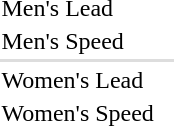<table>
<tr>
<td>Men's Lead</td>
<td></td>
<td></td>
<td></td>
</tr>
<tr>
<td>Men's Speed</td>
<td></td>
<td></td>
<td></td>
</tr>
<tr bgcolor=#DDDDDD>
<td colspan=7></td>
</tr>
<tr>
<td>Women's Lead</td>
<td></td>
<td></td>
<td></td>
</tr>
<tr>
<td>Women's Speed</td>
<td></td>
<td></td>
<td></td>
</tr>
</table>
